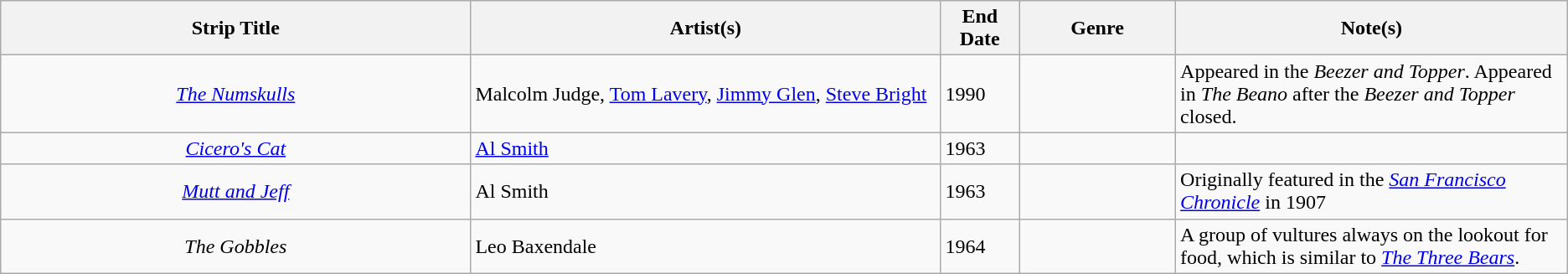<table class="wikitable sortable">
<tr>
<th width=30%>Strip Title</th>
<th width=30%>Artist(s)</th>
<th width=5%>End Date</th>
<th width=10%>Genre</th>
<th width=25%>Note(s)</th>
</tr>
<tr>
<td align=center><em><a href='#'>The Numskulls</a></em></td>
<td>Malcolm Judge, <a href='#'>Tom Lavery</a>, <a href='#'>Jimmy Glen</a>, <a href='#'>Steve Bright</a></td>
<td>1990</td>
<td></td>
<td>Appeared in the <em>Beezer and Topper</em>. Appeared in <em>The Beano</em> after the <em>Beezer and Topper</em> closed.</td>
</tr>
<tr>
<td align=center><em><a href='#'>Cicero's Cat</a></em></td>
<td><a href='#'>Al Smith</a></td>
<td>1963</td>
<td></td>
<td></td>
</tr>
<tr>
<td align=center><em><a href='#'>Mutt and Jeff</a></em></td>
<td>Al Smith</td>
<td>1963</td>
<td></td>
<td>Originally featured in the <em><a href='#'>San Francisco Chronicle</a></em> in 1907</td>
</tr>
<tr>
<td align=center><em>The Gobbles</em></td>
<td>Leo Baxendale</td>
<td>1964</td>
<td></td>
<td>A group of vultures always on the lookout for food, which is similar to <em><a href='#'>The Three Bears</a></em>.</td>
</tr>
</table>
